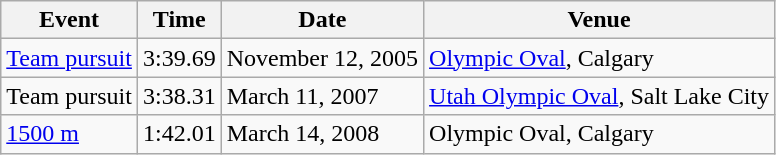<table class='wikitable'>
<tr>
<th>Event</th>
<th>Time</th>
<th>Date</th>
<th>Venue</th>
</tr>
<tr>
<td><a href='#'>Team pursuit</a></td>
<td>3:39.69</td>
<td>November 12, 2005</td>
<td align=left><a href='#'>Olympic Oval</a>, Calgary</td>
</tr>
<tr>
<td>Team pursuit</td>
<td>3:38.31</td>
<td>March 11, 2007</td>
<td align=left><a href='#'>Utah Olympic Oval</a>, Salt Lake City</td>
</tr>
<tr>
<td><a href='#'>1500 m</a></td>
<td>1:42.01</td>
<td>March 14, 2008</td>
<td align=left>Olympic Oval, Calgary</td>
</tr>
</table>
